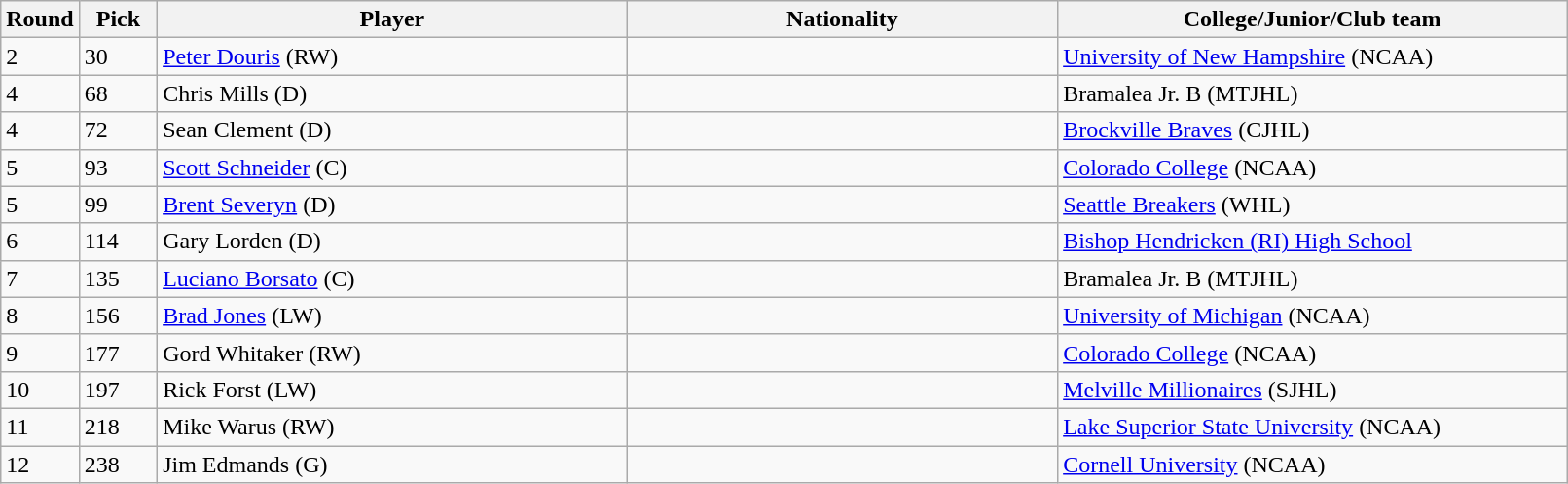<table class="wikitable">
<tr>
<th bgcolor="#DDDDFF" width="5%">Round</th>
<th bgcolor="#DDDDFF" width="5%">Pick</th>
<th bgcolor="#DDDDFF" width="30%">Player</th>
<th bgcolor="#DDDDFF" width="27.5%">Nationality</th>
<th bgcolor="#DDDDFF" width="32.5%">College/Junior/Club team</th>
</tr>
<tr>
<td>2</td>
<td>30</td>
<td><a href='#'>Peter Douris</a> (RW)</td>
<td></td>
<td><a href='#'>University of New Hampshire</a> (NCAA)</td>
</tr>
<tr>
<td>4</td>
<td>68</td>
<td>Chris Mills (D)</td>
<td></td>
<td>Bramalea Jr. B (MTJHL)</td>
</tr>
<tr>
<td>4</td>
<td>72</td>
<td>Sean Clement (D)</td>
<td></td>
<td><a href='#'>Brockville Braves</a> (CJHL)</td>
</tr>
<tr>
<td>5</td>
<td>93</td>
<td><a href='#'>Scott Schneider</a> (C)</td>
<td></td>
<td><a href='#'>Colorado College</a> (NCAA)</td>
</tr>
<tr>
<td>5</td>
<td>99</td>
<td><a href='#'>Brent Severyn</a> (D)</td>
<td></td>
<td><a href='#'>Seattle Breakers</a> (WHL)</td>
</tr>
<tr>
<td>6</td>
<td>114</td>
<td>Gary Lorden (D)</td>
<td></td>
<td><a href='#'>Bishop Hendricken (RI) High School</a></td>
</tr>
<tr>
<td>7</td>
<td>135</td>
<td><a href='#'>Luciano Borsato</a> (C)</td>
<td></td>
<td>Bramalea Jr. B (MTJHL)</td>
</tr>
<tr>
<td>8</td>
<td>156</td>
<td><a href='#'>Brad Jones</a> (LW)</td>
<td></td>
<td><a href='#'>University of Michigan</a> (NCAA)</td>
</tr>
<tr>
<td>9</td>
<td>177</td>
<td>Gord Whitaker (RW)</td>
<td></td>
<td><a href='#'>Colorado College</a> (NCAA)</td>
</tr>
<tr>
<td>10</td>
<td>197</td>
<td>Rick Forst (LW)</td>
<td></td>
<td><a href='#'>Melville Millionaires</a> (SJHL)</td>
</tr>
<tr>
<td>11</td>
<td>218</td>
<td>Mike Warus (RW)</td>
<td></td>
<td><a href='#'>Lake Superior State University</a> (NCAA)</td>
</tr>
<tr>
<td>12</td>
<td>238</td>
<td>Jim Edmands (G)</td>
<td></td>
<td><a href='#'>Cornell University</a> (NCAA)</td>
</tr>
</table>
